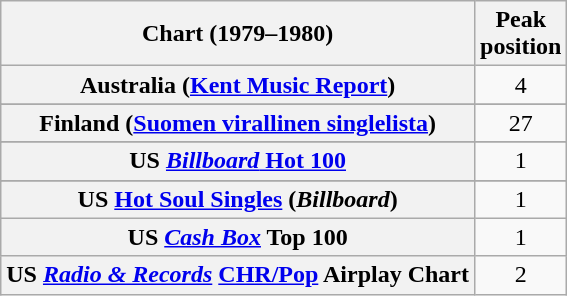<table class="wikitable sortable plainrowheaders" style="text-align:center">
<tr>
<th scope="col">Chart (1979–1980)</th>
<th scope="col">Peak<br>position</th>
</tr>
<tr>
<th scope="row">Australia (<a href='#'>Kent Music Report</a>)</th>
<td>4</td>
</tr>
<tr>
</tr>
<tr>
<th scope="row">Finland (<a href='#'>Suomen virallinen singlelista</a>)</th>
<td>27</td>
</tr>
<tr>
</tr>
<tr>
</tr>
<tr>
</tr>
<tr>
</tr>
<tr>
<th scope="row">US <a href='#'><em>Billboard</em> Hot 100</a></th>
<td>1</td>
</tr>
<tr>
</tr>
<tr>
<th scope="row">US <a href='#'>Hot Soul Singles</a> (<em>Billboard</em>)</th>
<td>1</td>
</tr>
<tr>
<th scope="row">US <a href='#'><em>Cash Box</em></a> Top 100</th>
<td>1</td>
</tr>
<tr>
<th scope="row">US <em><a href='#'>Radio & Records</a></em> <a href='#'>CHR/Pop</a> Airplay Chart</th>
<td>2</td>
</tr>
</table>
